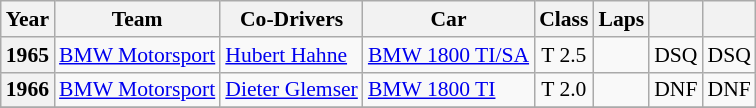<table class="wikitable" style="text-align:center; font-size:90%">
<tr>
<th>Year</th>
<th>Team</th>
<th>Co-Drivers</th>
<th>Car</th>
<th>Class</th>
<th>Laps</th>
<th></th>
<th></th>
</tr>
<tr>
<th>1965</th>
<td align="left"> <a href='#'>BMW Motorsport</a></td>
<td align="left"> <a href='#'>Hubert Hahne</a></td>
<td align="left"><a href='#'>BMW 1800 TI/SA</a></td>
<td>T 2.5</td>
<td></td>
<td>DSQ</td>
<td>DSQ</td>
</tr>
<tr>
<th>1966</th>
<td align="left"> <a href='#'>BMW Motorsport</a></td>
<td align="left"> <a href='#'>Dieter Glemser</a></td>
<td align="left"><a href='#'>BMW 1800 TI</a></td>
<td>T 2.0</td>
<td></td>
<td>DNF</td>
<td>DNF</td>
</tr>
<tr>
</tr>
</table>
